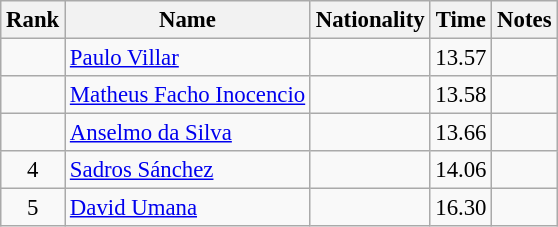<table class="wikitable sortable" style="text-align:center;font-size:95%">
<tr>
<th>Rank</th>
<th>Name</th>
<th>Nationality</th>
<th>Time</th>
<th>Notes</th>
</tr>
<tr>
<td></td>
<td align=left><a href='#'>Paulo Villar</a></td>
<td align=left></td>
<td>13.57</td>
<td></td>
</tr>
<tr>
<td></td>
<td align=left><a href='#'>Matheus Facho Inocencio</a></td>
<td align=left></td>
<td>13.58</td>
<td></td>
</tr>
<tr>
<td></td>
<td align=left><a href='#'>Anselmo da Silva</a></td>
<td align=left></td>
<td>13.66</td>
<td></td>
</tr>
<tr>
<td>4</td>
<td align=left><a href='#'>Sadros Sánchez</a></td>
<td align=left></td>
<td>14.06</td>
<td></td>
</tr>
<tr>
<td>5</td>
<td align=left><a href='#'>David Umana</a></td>
<td align=left></td>
<td>16.30</td>
<td></td>
</tr>
</table>
